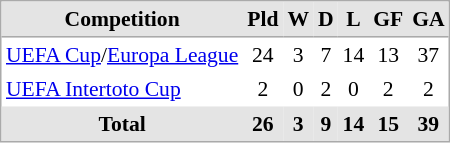<table cellspacing="0" cellpadding="3" style="border:1px solid #AAAAAA;font-size:90%">
<tr bgcolor="#E4E4E4">
<th style="border-bottom:1px solid #AAAAAA">Competition</th>
<th style="border-bottom:1px solid #AAAAAA" align="center">Pld</th>
<th style="border-bottom:1px solid #AAAAAA" align="center">W</th>
<th style="border-bottom:1px solid #AAAAAA" align="center">D</th>
<th style="border-bottom:1px solid #AAAAAA" align="center">L</th>
<th style="border-bottom:1px solid #AAAAAA" align="center">GF</th>
<th style="border-bottom:1px solid #AAAAAA" align="center">GA</th>
</tr>
<tr>
<td><a href='#'>UEFA Cup</a>/<a href='#'>Europa League</a></td>
<td align="center">24</td>
<td align="center">3</td>
<td align="center">7</td>
<td align="center">14</td>
<td align="center">13</td>
<td align="center">37</td>
</tr>
<tr>
<td><a href='#'>UEFA Intertoto Cup</a></td>
<td align="center">2</td>
<td align="center">0</td>
<td align="center">2</td>
<td align="center">0</td>
<td align="center">2</td>
<td align="center">2</td>
</tr>
<tr>
</tr>
<tr style="background:#E4E4E4;">
<th colspan="1" align="centre">Total</th>
<th>26</th>
<th>3</th>
<th>9</th>
<th>14</th>
<th>15</th>
<th>39</th>
</tr>
<tr>
</tr>
</table>
